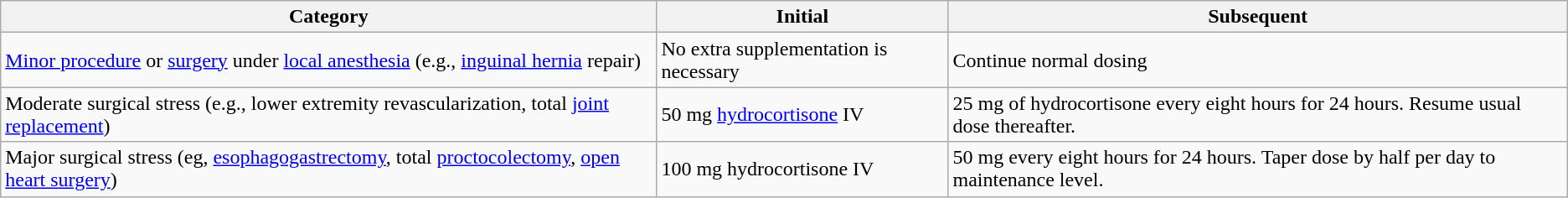<table class="wikitable">
<tr>
<th>Category</th>
<th>Initial</th>
<th>Subsequent</th>
</tr>
<tr>
<td><a href='#'>Minor procedure</a> or <a href='#'>surgery</a> under <a href='#'>local anesthesia</a> (e.g., <a href='#'>inguinal hernia</a> repair)</td>
<td>No extra supplementation is necessary</td>
<td>Continue normal dosing</td>
</tr>
<tr>
<td>Moderate surgical stress (e.g., lower extremity revascularization, total <a href='#'>joint replacement</a>)</td>
<td>50 mg <a href='#'>hydrocortisone</a> IV</td>
<td>25 mg of hydrocortisone every eight hours for 24 hours. Resume usual dose thereafter.</td>
</tr>
<tr>
<td>Major surgical stress (eg, <a href='#'>esophagogastrectomy</a>, total <a href='#'>proctocolectomy</a>, <a href='#'>open heart surgery</a>)</td>
<td>100 mg hydrocortisone IV</td>
<td>50 mg every eight hours for 24 hours. Taper dose by half per day to maintenance level.</td>
</tr>
</table>
